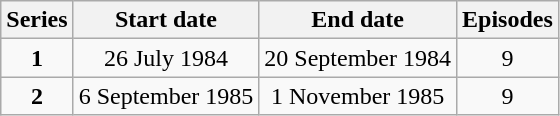<table class="wikitable" style="text-align:center;">
<tr>
<th>Series</th>
<th>Start date</th>
<th>End date</th>
<th>Episodes</th>
</tr>
<tr>
<td><strong>1</strong></td>
<td>26 July 1984</td>
<td>20 September 1984</td>
<td>9</td>
</tr>
<tr>
<td><strong>2</strong></td>
<td>6 September 1985</td>
<td>1 November 1985</td>
<td>9</td>
</tr>
</table>
